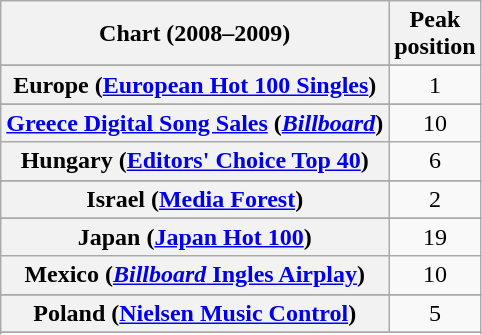<table class="wikitable sortable plainrowheaders" style="text-align:center">
<tr>
<th scope="col">Chart (2008–2009)</th>
<th scope="col">Peak<br> position</th>
</tr>
<tr>
</tr>
<tr>
</tr>
<tr>
</tr>
<tr>
</tr>
<tr>
</tr>
<tr>
</tr>
<tr>
</tr>
<tr>
</tr>
<tr>
</tr>
<tr>
<th scope="row">Europe (<a href='#'>European Hot 100 Singles</a>)</th>
<td>1</td>
</tr>
<tr>
</tr>
<tr>
</tr>
<tr>
<th scope="row"><a href='#'>Greece Digital Song Sales</a> (<em><a href='#'>Billboard</a></em>)</th>
<td>10</td>
</tr>
<tr>
<th scope="row">Hungary (<a href='#'>Editors' Choice Top 40</a>)</th>
<td>6</td>
</tr>
<tr>
</tr>
<tr>
<th scope="row">Israel (<a href='#'>Media Forest</a>)</th>
<td>2</td>
</tr>
<tr>
</tr>
<tr>
<th scope="row">Japan (<a href='#'>Japan Hot 100</a>)<br></th>
<td>19</td>
</tr>
<tr>
<th scope="row">Mexico (<a href='#'><em>Billboard</em> Ingles Airplay</a>)</th>
<td>10</td>
</tr>
<tr>
</tr>
<tr>
</tr>
<tr>
</tr>
<tr>
</tr>
<tr>
<th scope="row">Poland (<a href='#'>Nielsen Music Control</a>)</th>
<td>5</td>
</tr>
<tr>
</tr>
<tr>
</tr>
<tr>
</tr>
<tr>
</tr>
<tr>
</tr>
<tr>
</tr>
<tr>
</tr>
<tr>
</tr>
</table>
